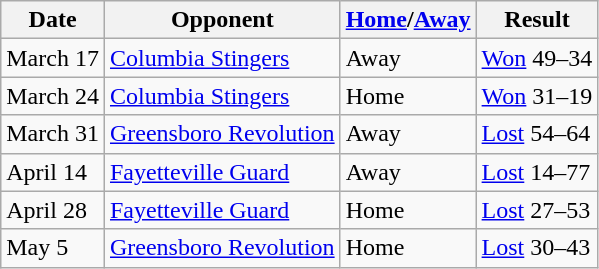<table class="wikitable">
<tr>
<th>Date</th>
<th>Opponent</th>
<th><a href='#'>Home</a>/<a href='#'>Away</a></th>
<th>Result</th>
</tr>
<tr>
<td>March 17</td>
<td><a href='#'>Columbia Stingers</a></td>
<td>Away</td>
<td><a href='#'>Won</a> 49–34</td>
</tr>
<tr>
<td>March 24</td>
<td><a href='#'>Columbia Stingers</a></td>
<td>Home</td>
<td><a href='#'>Won</a> 31–19</td>
</tr>
<tr>
<td>March 31</td>
<td><a href='#'>Greensboro Revolution</a></td>
<td>Away</td>
<td><a href='#'>Lost</a> 54–64</td>
</tr>
<tr>
<td>April 14</td>
<td><a href='#'>Fayetteville Guard</a></td>
<td>Away</td>
<td><a href='#'>Lost</a> 14–77</td>
</tr>
<tr>
<td>April 28</td>
<td><a href='#'>Fayetteville Guard</a></td>
<td>Home</td>
<td><a href='#'>Lost</a> 27–53</td>
</tr>
<tr>
<td>May 5</td>
<td><a href='#'>Greensboro Revolution</a></td>
<td>Home</td>
<td><a href='#'>Lost</a> 30–43</td>
</tr>
</table>
